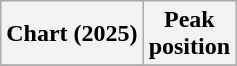<table class="wikitable plainrowheaders" style="text-align:center">
<tr>
<th scope="col">Chart (2025)</th>
<th scope="col">Peak<br>position</th>
</tr>
<tr>
</tr>
</table>
